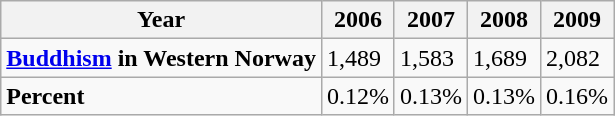<table class="wikitable">
<tr>
<th>Year</th>
<th>2006</th>
<th>2007</th>
<th>2008</th>
<th>2009</th>
</tr>
<tr>
<td><strong><a href='#'>Buddhism</a> in Western Norway</strong></td>
<td>1,489</td>
<td>1,583</td>
<td>1,689</td>
<td>2,082</td>
</tr>
<tr>
<td><strong>Percent</strong></td>
<td>0.12%</td>
<td>0.13%</td>
<td>0.13%</td>
<td>0.16%</td>
</tr>
</table>
